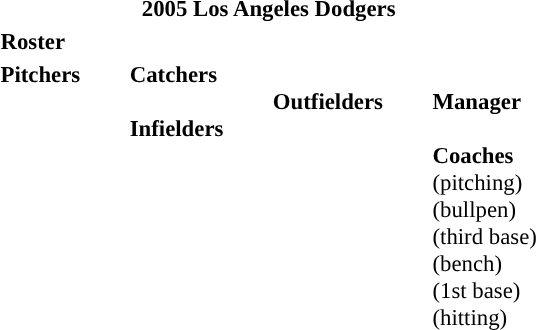<table class="toccolours" style="font-size: 95%;">
<tr>
<th colspan="10">2005 Los Angeles Dodgers</th>
</tr>
<tr>
<td colspan="10"><strong>Roster</strong></td>
</tr>
<tr>
<td valign="top"><strong>Pitchers</strong><br> 
 
 
 


 
 
 
 

 

 
 

 
  

</td>
<td width="25px"></td>
<td valign="top"><strong>Catchers</strong><br>


<br><strong>Infielders</strong>










</td>
<td width="25px"></td>
<td valign="top"><br><strong>Outfielders</strong>








</td>
<td width="25px"></td>
<td valign="top"><br><strong>Manager</strong><br><br><strong>Coaches</strong>
<br> (pitching)
 <br>(bullpen)
 <br> (third base)
 <br>(bench)
 
 <br>(1st base)
 <br>(hitting)</td>
</tr>
</table>
